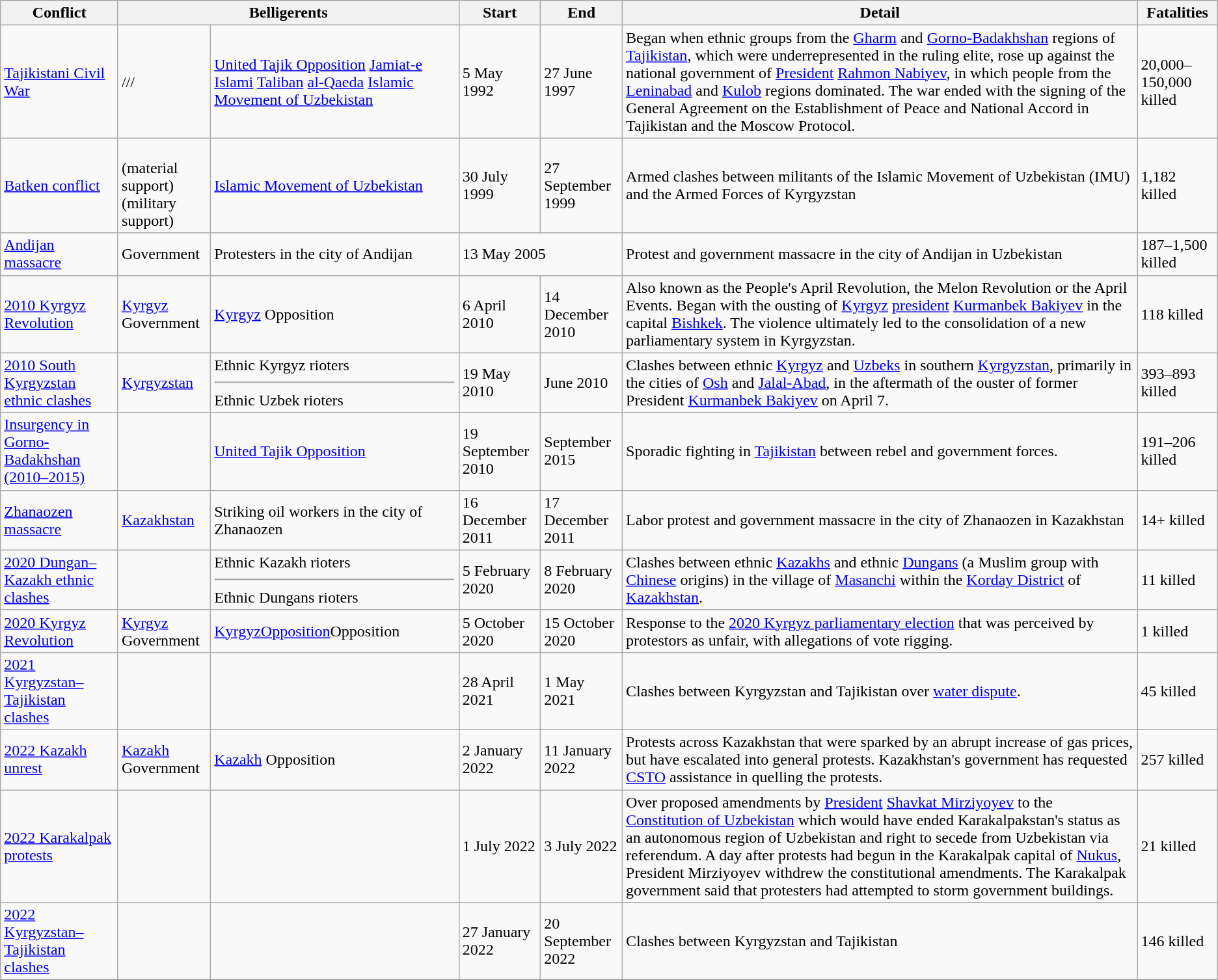<table class="sortable wikitable">
<tr bgcolor="#ececec" valign=top>
<th>Conflict</th>
<th colspan=2>Belligerents</th>
<th>Start</th>
<th>End</th>
<th>Detail</th>
<th>Fatalities</th>
</tr>
<tr>
<td><a href='#'>Tajikistani Civil War</a></td>
<td> ///</td>
<td> <a href='#'>United Tajik Opposition</a>  <a href='#'>Jamiat-e Islami</a>  <a href='#'>Taliban</a>  <a href='#'>al-Qaeda</a> <a href='#'>Islamic Movement of Uzbekistan</a></td>
<td>5 May 1992</td>
<td>27 June 1997</td>
<td>Began when ethnic groups from the <a href='#'>Gharm</a> and <a href='#'>Gorno-Badakhshan</a> regions of <a href='#'>Tajikistan</a>, which were underrepresented in the ruling elite, rose up against the national government of <a href='#'>President</a> <a href='#'>Rahmon Nabiyev</a>, in which people from the <a href='#'>Leninabad</a> and <a href='#'>Kulob</a> regions dominated. The war ended with the signing of the General Agreement on the Establishment of Peace and National Accord in Tajikistan and the Moscow Protocol.</td>
<td>20,000–150,000 killed</td>
</tr>
<tr>
<td><a href='#'>Batken conflict</a></td>
<td><br> (material support)<br> (military support)</td>
<td> <a href='#'>Islamic Movement of Uzbekistan</a></td>
<td>30 July 1999</td>
<td>27 September 1999</td>
<td>Armed clashes between militants of the Islamic Movement of Uzbekistan (IMU) and the Armed Forces of Kyrgyzstan</td>
<td>1,182 killed</td>
</tr>
<tr>
<td><a href='#'>Andijan massacre</a></td>
<td> Government</td>
<td>Protesters in the city of Andijan</td>
<td colspan=2>13 May 2005</td>
<td>Protest and government massacre in the city of Andijan in Uzbekistan</td>
<td>187–1,500 killed</td>
</tr>
<tr>
<td><a href='#'>2010 Kyrgyz Revolution</a></td>
<td> <a href='#'>Kyrgyz</a> Government</td>
<td> <a href='#'>Kyrgyz</a> Opposition</td>
<td>6 April 2010</td>
<td>14 December 2010</td>
<td>Also known as the People's April Revolution, the Melon Revolution or the April Events. Began with the ousting of <a href='#'>Kyrgyz</a> <a href='#'>president</a> <a href='#'>Kurmanbek Bakiyev</a> in the capital <a href='#'>Bishkek</a>. The violence ultimately led to the consolidation of a new parliamentary system in Kyrgyzstan.</td>
<td>118 killed</td>
</tr>
<tr>
<td><a href='#'>2010 South Kyrgyzstan ethnic clashes</a></td>
<td> <a href='#'>Kyrgyzstan</a></td>
<td>Ethnic Kyrgyz rioters<hr>Ethnic Uzbek rioters</td>
<td>19 May 2010</td>
<td>June 2010</td>
<td>Clashes between ethnic <a href='#'>Kyrgyz</a> and <a href='#'>Uzbeks</a> in southern <a href='#'>Kyrgyzstan</a>, primarily in the cities of <a href='#'>Osh</a> and <a href='#'>Jalal-Abad</a>, in the aftermath of the ouster of former President <a href='#'>Kurmanbek Bakiyev</a> on April 7.</td>
<td>393–893 killed</td>
</tr>
<tr>
<td><a href='#'>Insurgency in Gorno-Badakhshan (2010–2015)</a></td>
<td></td>
<td> <a href='#'>United Tajik Opposition</a></td>
<td>19 September 2010</td>
<td>September 2015</td>
<td>Sporadic fighting in <a href='#'>Tajikistan</a> between rebel and government forces.</td>
<td>191–206 killed</td>
</tr>
<tr>
</tr>
<tr>
<td><a href='#'>Zhanaozen massacre</a></td>
<td> <a href='#'>Kazakhstan</a></td>
<td>Striking oil workers in the city of Zhanaozen</td>
<td>16 December 2011</td>
<td>17 December 2011</td>
<td>Labor protest and government massacre in the city of Zhanaozen in Kazakhstan</td>
<td>14+ killed</td>
</tr>
<tr>
<td><a href='#'>2020 Dungan–Kazakh ethnic clashes</a></td>
<td></td>
<td>Ethnic Kazakh rioters<hr>Ethnic Dungans rioters</td>
<td>5 February 2020</td>
<td>8 February 2020</td>
<td>Clashes between ethnic <a href='#'>Kazakhs</a> and ethnic <a href='#'>Dungans</a> (a Muslim group with <a href='#'>Chinese</a> origins) in the village of <a href='#'>Masanchi</a> within the <a href='#'>Korday District</a> of <a href='#'>Kazakhstan</a>.</td>
<td>11 killed</td>
</tr>
<tr>
<td><a href='#'>2020 Kyrgyz Revolution</a></td>
<td> <a href='#'>Kyrgyz</a> Government</td>
<td> <a href='#'>KyrgyzOpposition</a>Opposition</td>
<td>5 October 2020</td>
<td>15 October 2020</td>
<td>Response to the <a href='#'>2020 Kyrgyz parliamentary election</a> that was perceived by protestors as unfair, with allegations of vote rigging.</td>
<td>1 killed</td>
</tr>
<tr>
<td><a href='#'>2021 Kyrgyzstan–Tajikistan clashes</a></td>
<td></td>
<td></td>
<td>28 April 2021</td>
<td>1 May 2021</td>
<td>Clashes between Kyrgyzstan and Tajikistan over <a href='#'>water dispute</a>.</td>
<td>45 killed</td>
</tr>
<tr>
<td><a href='#'>2022 Kazakh unrest</a></td>
<td> <a href='#'>Kazakh</a> Government</td>
<td><a href='#'>Kazakh</a> Opposition</td>
<td>2 January 2022</td>
<td>11 January 2022</td>
<td>Protests across Kazakhstan that were sparked by an abrupt increase of gas prices, but have escalated into general protests. Kazakhstan's government has requested <a href='#'>CSTO</a> assistance in quelling the protests.</td>
<td>257 killed</td>
</tr>
<tr>
<td><a href='#'>2022 Karakalpak protests</a></td>
<td></td>
<td></td>
<td>1 July 2022</td>
<td>3 July 2022</td>
<td>Over proposed amendments by <a href='#'>President</a> <a href='#'>Shavkat Mirziyoyev</a> to the <a href='#'>Constitution of Uzbekistan</a> which would have ended Karakalpakstan's status as an autonomous region of Uzbekistan and right to secede from Uzbekistan via referendum. A day after protests had begun in the Karakalpak capital of <a href='#'>Nukus</a>, President Mirziyoyev withdrew the constitutional amendments. The Karakalpak government said that protesters had attempted to storm government buildings.</td>
<td>21 killed</td>
</tr>
<tr>
<td><a href='#'>2022 Kyrgyzstan–Tajikistan clashes</a></td>
<td></td>
<td></td>
<td>27 January 2022</td>
<td>20 September 2022</td>
<td>Clashes between Kyrgyzstan and Tajikistan</td>
<td>146 killed</td>
</tr>
<tr>
</tr>
</table>
